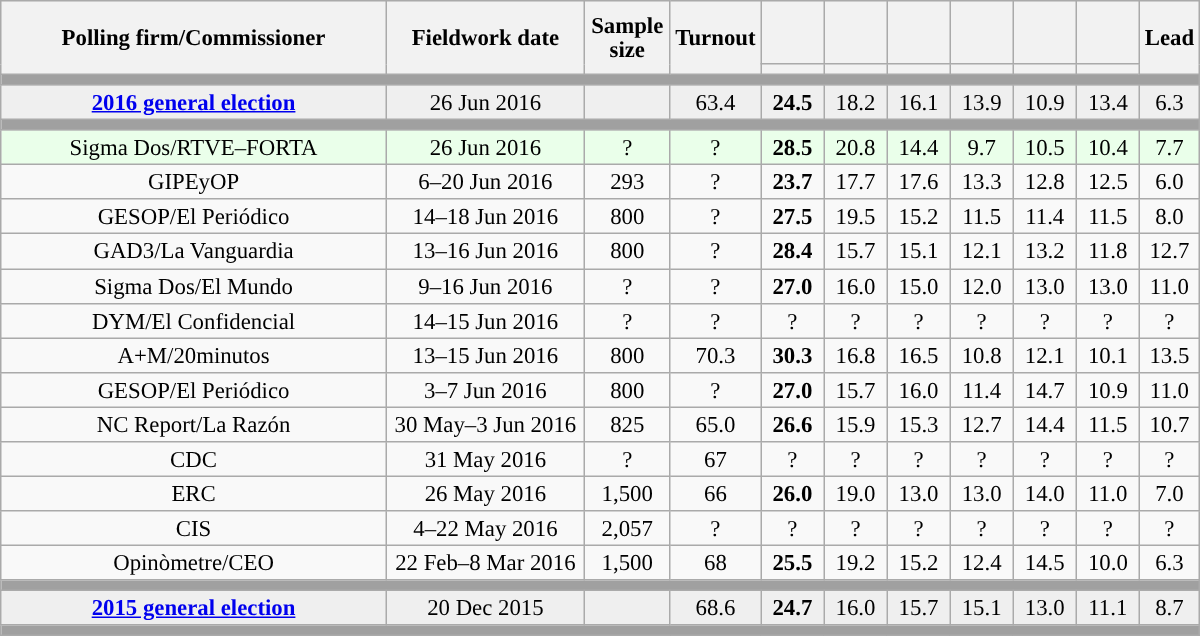<table class="wikitable collapsible collapsed" style="text-align:center; font-size:95%; line-height:16px;">
<tr style="height:42px; background-color:#E9E9E9">
<th style="width:250px;" rowspan="2">Polling firm/Commissioner</th>
<th style="width:125px;" rowspan="2">Fieldwork date</th>
<th style="width:50px;" rowspan="2">Sample size</th>
<th style="width:45px;" rowspan="2">Turnout</th>
<th style="width:35px;"></th>
<th style="width:35px;"></th>
<th style="width:35px;"></th>
<th style="width:35px;"><br></th>
<th style="width:35px;"></th>
<th style="width:35px;"></th>
<th style="width:30px;" rowspan="2">Lead</th>
</tr>
<tr>
<th style="color:inherit;background:"></th>
<th style="color:inherit;background:"></th>
<th style="color:inherit;background:"></th>
<th style="color:inherit;background:"></th>
<th style="color:inherit;background:"></th>
<th style="color:inherit;background:"></th>
</tr>
<tr>
<td colspan="12" style="background:#A0A0A0"></td>
</tr>
<tr style="background:#EFEFEF;">
<td><strong><a href='#'>2016 general election</a></strong></td>
<td>26 Jun 2016</td>
<td></td>
<td>63.4</td>
<td><strong>24.5</strong><br></td>
<td>18.2<br></td>
<td>16.1<br></td>
<td>13.9<br></td>
<td>10.9<br></td>
<td>13.4<br></td>
<td style="background:">6.3</td>
</tr>
<tr>
<td colspan="12" style="background:#A0A0A0"></td>
</tr>
<tr style="background:#EAFFEA;">
<td>Sigma Dos/RTVE–FORTA</td>
<td>26 Jun 2016</td>
<td>?</td>
<td>?</td>
<td><strong>28.5</strong><br></td>
<td>20.8<br></td>
<td>14.4<br></td>
<td>9.7<br></td>
<td>10.5<br></td>
<td>10.4<br></td>
<td style="background:">7.7</td>
</tr>
<tr>
<td>GIPEyOP</td>
<td>6–20 Jun 2016</td>
<td>293</td>
<td>?</td>
<td><strong>23.7</strong><br></td>
<td>17.7<br></td>
<td>17.6<br></td>
<td>13.3<br></td>
<td>12.8<br></td>
<td>12.5<br></td>
<td style="background:">6.0</td>
</tr>
<tr>
<td>GESOP/El Periódico</td>
<td>14–18 Jun 2016</td>
<td>800</td>
<td>?</td>
<td><strong>27.5</strong><br></td>
<td>19.5<br></td>
<td>15.2<br></td>
<td>11.5<br></td>
<td>11.4<br></td>
<td>11.5<br></td>
<td style="background:">8.0</td>
</tr>
<tr>
<td>GAD3/La Vanguardia</td>
<td>13–16 Jun 2016</td>
<td>800</td>
<td>?</td>
<td><strong>28.4</strong><br></td>
<td>15.7<br></td>
<td>15.1<br></td>
<td>12.1<br></td>
<td>13.2<br></td>
<td>11.8<br></td>
<td style="background:">12.7</td>
</tr>
<tr>
<td>Sigma Dos/El Mundo</td>
<td>9–16 Jun 2016</td>
<td>?</td>
<td>?</td>
<td><strong>27.0</strong><br></td>
<td>16.0<br></td>
<td>15.0<br></td>
<td>12.0<br></td>
<td>13.0<br></td>
<td>13.0<br></td>
<td style="background:">11.0</td>
</tr>
<tr>
<td>DYM/El Confidencial</td>
<td>14–15 Jun 2016</td>
<td>?</td>
<td>?</td>
<td>?<br></td>
<td>?<br></td>
<td>?<br></td>
<td>?<br></td>
<td>?<br></td>
<td>?<br></td>
<td style="background:">?</td>
</tr>
<tr>
<td>A+M/20minutos</td>
<td>13–15 Jun 2016</td>
<td>800</td>
<td>70.3</td>
<td><strong>30.3</strong><br></td>
<td>16.8<br></td>
<td>16.5<br></td>
<td>10.8<br></td>
<td>12.1<br></td>
<td>10.1<br></td>
<td style="background:">13.5</td>
</tr>
<tr>
<td>GESOP/El Periódico</td>
<td>3–7 Jun 2016</td>
<td>800</td>
<td>?</td>
<td><strong>27.0</strong><br></td>
<td>15.7<br></td>
<td>16.0<br></td>
<td>11.4<br></td>
<td>14.7<br></td>
<td>10.9<br></td>
<td style="background:">11.0</td>
</tr>
<tr>
<td>NC Report/La Razón</td>
<td>30 May–3 Jun 2016</td>
<td>825</td>
<td>65.0</td>
<td><strong>26.6</strong><br></td>
<td>15.9<br></td>
<td>15.3<br></td>
<td>12.7<br></td>
<td>14.4<br></td>
<td>11.5<br></td>
<td style="background:">10.7</td>
</tr>
<tr>
<td>CDC</td>
<td>31 May 2016</td>
<td>?</td>
<td>67</td>
<td>?<br></td>
<td>?<br></td>
<td>?<br></td>
<td>?<br></td>
<td>?<br></td>
<td>?<br></td>
<td style="background:">?</td>
</tr>
<tr>
<td>ERC</td>
<td>26 May 2016</td>
<td>1,500</td>
<td>66</td>
<td><strong>26.0</strong><br></td>
<td>19.0<br></td>
<td>13.0<br></td>
<td>13.0<br></td>
<td>14.0<br></td>
<td>11.0<br></td>
<td style="background:">7.0</td>
</tr>
<tr>
<td>CIS</td>
<td>4–22 May 2016</td>
<td>2,057</td>
<td>?</td>
<td>?<br></td>
<td>?<br></td>
<td>?<br></td>
<td>?<br></td>
<td>?<br></td>
<td>?<br></td>
<td style="background:">?</td>
</tr>
<tr>
<td>Opinòmetre/CEO</td>
<td>22 Feb–8 Mar 2016</td>
<td>1,500</td>
<td>68</td>
<td><strong>25.5</strong><br></td>
<td>19.2<br></td>
<td>15.2<br></td>
<td>12.4<br></td>
<td>14.5<br></td>
<td>10.0<br></td>
<td style="background:">6.3</td>
</tr>
<tr>
<td colspan="12" style="background:#A0A0A0"></td>
</tr>
<tr style="background:#EFEFEF;">
<td><strong><a href='#'>2015 general election</a></strong></td>
<td>20 Dec 2015</td>
<td></td>
<td>68.6</td>
<td><strong>24.7</strong><br></td>
<td>16.0<br></td>
<td>15.7<br></td>
<td>15.1<br></td>
<td>13.0<br></td>
<td>11.1<br></td>
<td style="background:">8.7</td>
</tr>
<tr>
<td colspan="12" style="background:#A0A0A0"></td>
</tr>
</table>
